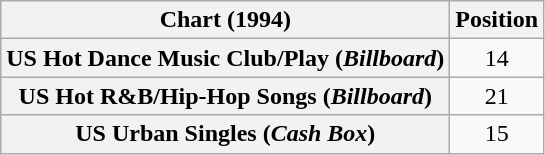<table class="wikitable sortable plainrowheaders" style="text-align:center">
<tr>
<th>Chart (1994)</th>
<th>Position</th>
</tr>
<tr>
<th scope="row">US Hot Dance Music Club/Play (<em>Billboard</em>)</th>
<td>14</td>
</tr>
<tr>
<th scope="row">US Hot R&B/Hip-Hop Songs (<em>Billboard</em>)</th>
<td>21</td>
</tr>
<tr>
<th scope="row">US Urban Singles (<em>Cash Box</em>)</th>
<td>15</td>
</tr>
</table>
